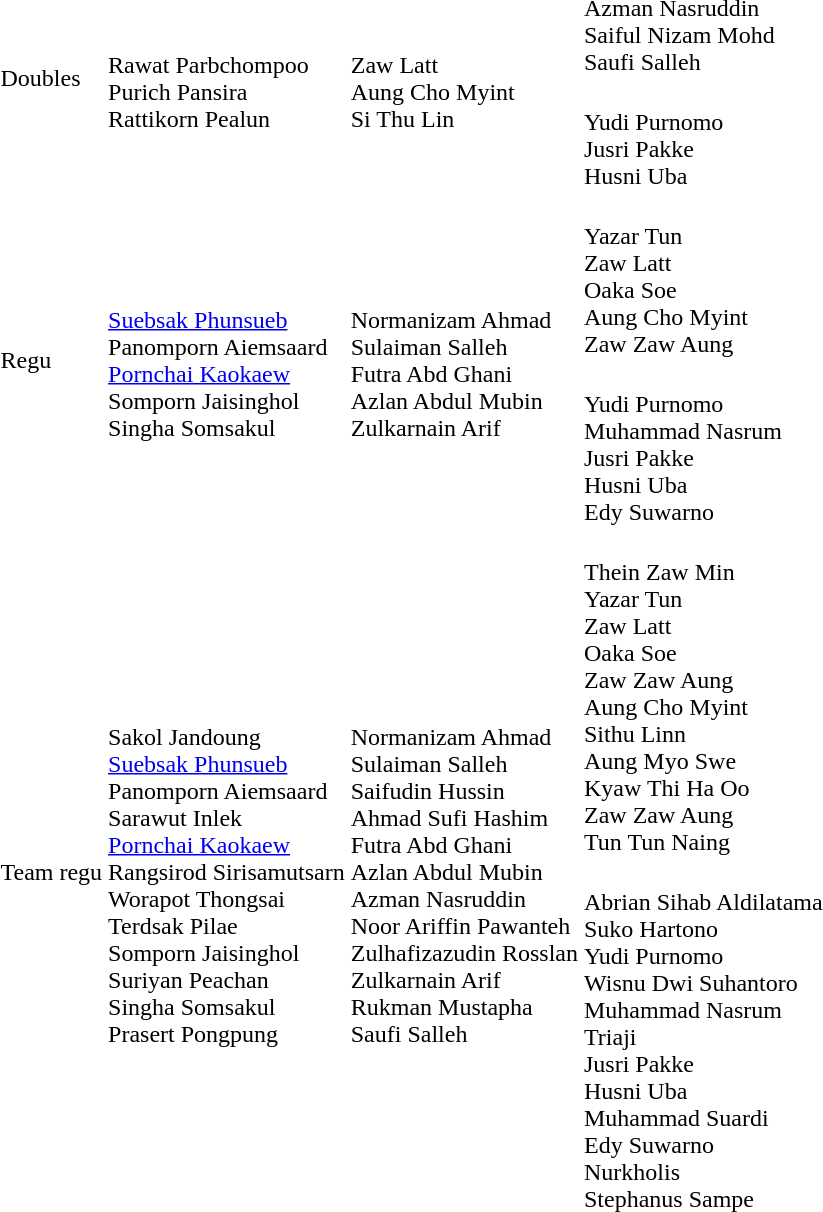<table>
<tr>
<td rowspan=2>Doubles<br></td>
<td rowspan=2><br>Rawat Parbchompoo<br>Purich Pansira<br>Rattikorn Pealun</td>
<td rowspan=2><br>Zaw Latt<br>Aung Cho Myint<br>Si Thu Lin</td>
<td><br>Azman Nasruddin<br>Saiful Nizam Mohd<br>Saufi Salleh</td>
</tr>
<tr>
<td><br>Yudi Purnomo<br>Jusri Pakke<br>Husni Uba</td>
</tr>
<tr>
<td rowspan=2>Regu<br></td>
<td rowspan=2><br><a href='#'>Suebsak Phunsueb</a><br>Panomporn Aiemsaard<br><a href='#'>Pornchai Kaokaew</a><br>Somporn Jaisinghol<br>Singha Somsakul</td>
<td rowspan=2><br>Normanizam Ahmad<br>Sulaiman Salleh<br>Futra Abd Ghani<br>Azlan Abdul Mubin<br>Zulkarnain Arif</td>
<td><br>Yazar Tun<br>Zaw Latt<br>Oaka Soe<br>Aung Cho Myint<br>Zaw Zaw Aung</td>
</tr>
<tr>
<td><br>Yudi Purnomo<br>Muhammad Nasrum<br>Jusri Pakke<br>Husni Uba<br>Edy Suwarno</td>
</tr>
<tr>
<td rowspan=2>Team regu<br></td>
<td rowspan=2><br>Sakol Jandoung<br><a href='#'>Suebsak Phunsueb</a><br>Panomporn Aiemsaard<br>Sarawut Inlek<br><a href='#'>Pornchai Kaokaew</a><br>Rangsirod Sirisamutsarn<br>Worapot Thongsai<br>Terdsak Pilae<br>Somporn Jaisinghol<br>Suriyan Peachan<br>Singha Somsakul<br>Prasert Pongpung</td>
<td rowspan=2><br>Normanizam Ahmad<br>Sulaiman Salleh<br>Saifudin Hussin<br>Ahmad Sufi Hashim<br>Futra Abd Ghani<br>Azlan Abdul Mubin<br>Azman Nasruddin<br>Noor Ariffin Pawanteh<br>Zulhafizazudin Rosslan<br>Zulkarnain Arif<br>Rukman Mustapha<br>Saufi Salleh</td>
<td><br>Thein Zaw Min<br>Yazar Tun<br>Zaw Latt<br>Oaka Soe<br>Zaw Zaw Aung<br>Aung Cho Myint<br>Sithu Linn<br>Aung Myo Swe<br>Kyaw Thi Ha Oo<br>Zaw Zaw Aung<br>Tun Tun Naing</td>
</tr>
<tr>
<td><br>Abrian Sihab Aldilatama<br>Suko Hartono<br>Yudi Purnomo<br>Wisnu Dwi Suhantoro<br>Muhammad Nasrum<br>Triaji<br>Jusri Pakke<br>Husni Uba<br>Muhammad Suardi<br>Edy Suwarno<br>Nurkholis<br>Stephanus Sampe</td>
</tr>
</table>
